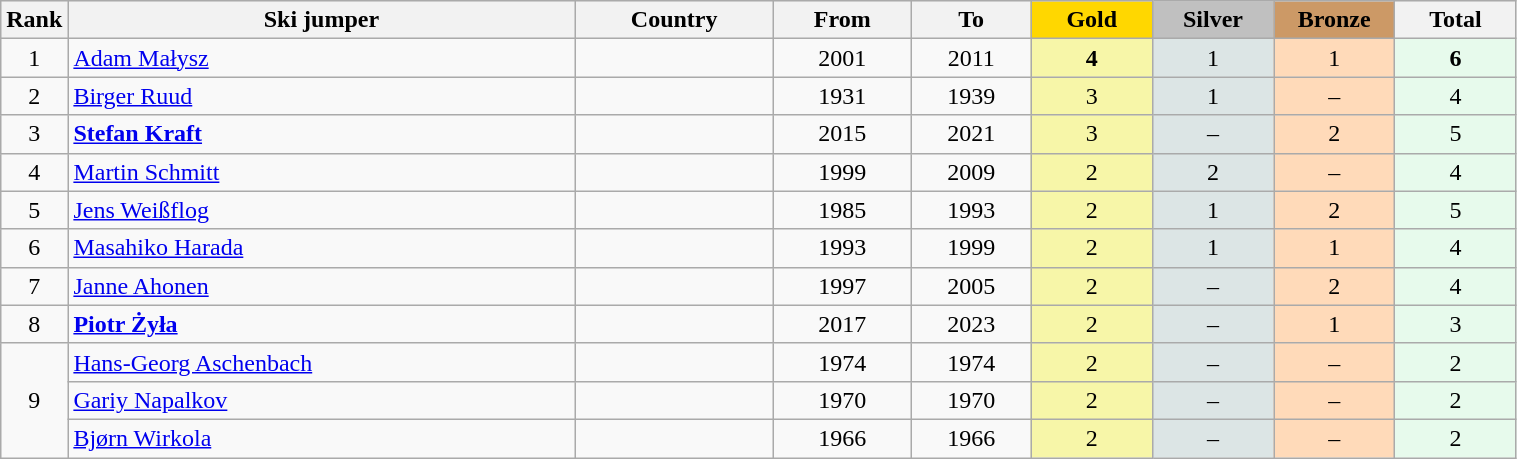<table class="wikitable plainrowheaders" width=80% style="text-align:center;">
<tr style="background-color:#EDEDED;">
<th class="hintergrundfarbe5" style="width:1em">Rank</th>
<th class="hintergrundfarbe5">Ski jumper</th>
<th class="hintergrundfarbe5">Country</th>
<th class="hintergrundfarbe5">From</th>
<th class="hintergrundfarbe5">To</th>
<th style="background:    gold; width:8%">Gold</th>
<th style="background:  silver; width:8%">Silver</th>
<th style="background: #CC9966; width:8%">Bronze</th>
<th class="hintergrundfarbe5" style="width:8%">Total</th>
</tr>
<tr>
<td>1</td>
<td align="left"><a href='#'>Adam Małysz</a></td>
<td align="left"></td>
<td>2001</td>
<td>2011</td>
<td bgcolor="#F7F6A8"><strong>4</strong></td>
<td bgcolor="#DCE5E5">1</td>
<td bgcolor="#FFDAB9">1</td>
<td bgcolor="#E7FAEC"><strong>6</strong></td>
</tr>
<tr align="center">
<td>2</td>
<td align="left"><a href='#'>Birger Ruud</a></td>
<td align="left"></td>
<td>1931</td>
<td>1939</td>
<td bgcolor="#F7F6A8">3</td>
<td bgcolor="#DCE5E5">1</td>
<td bgcolor="#FFDAB9">–</td>
<td bgcolor="#E7FAEC">4</td>
</tr>
<tr align="center">
<td>3</td>
<td align="left"><strong><a href='#'>Stefan Kraft</a></strong></td>
<td align="left"></td>
<td>2015</td>
<td>2021</td>
<td bgcolor="#F7F6A8">3</td>
<td bgcolor="#DCE5E5">–</td>
<td bgcolor="#FFDAB9">2</td>
<td bgcolor="#E7FAEC">5</td>
</tr>
<tr align="center">
<td>4</td>
<td align="left"><a href='#'>Martin Schmitt</a></td>
<td align="left"></td>
<td>1999</td>
<td>2009</td>
<td bgcolor="#F7F6A8">2</td>
<td bgcolor="#DCE5E5">2</td>
<td bgcolor="#FFDAB9">–</td>
<td bgcolor="#E7FAEC">4</td>
</tr>
<tr align="center">
<td>5</td>
<td align="left"><a href='#'>Jens Weißflog</a></td>
<td align="left"><br></td>
<td>1985</td>
<td>1993</td>
<td bgcolor="#F7F6A8">2</td>
<td bgcolor="#DCE5E5">1</td>
<td bgcolor="#FFDAB9">2</td>
<td bgcolor="#E7FAEC">5</td>
</tr>
<tr align="center">
<td>6</td>
<td align="left"><a href='#'>Masahiko Harada</a></td>
<td align="left"></td>
<td>1993</td>
<td>1999</td>
<td bgcolor="#F7F6A8">2</td>
<td bgcolor="#DCE5E5">1</td>
<td bgcolor="#FFDAB9">1</td>
<td bgcolor="#E7FAEC">4</td>
</tr>
<tr align="center">
<td>7</td>
<td align="left"><a href='#'>Janne Ahonen</a></td>
<td align="left"></td>
<td>1997</td>
<td>2005</td>
<td bgcolor="#F7F6A8">2</td>
<td bgcolor="#DCE5E5">–</td>
<td bgcolor="#FFDAB9">2</td>
<td bgcolor="#E7FAEC">4</td>
</tr>
<tr align="center">
<td>8</td>
<td align="left"><strong><a href='#'>Piotr Żyła</a></strong></td>
<td align="left"></td>
<td>2017</td>
<td>2023</td>
<td bgcolor="#F7F6A8">2</td>
<td bgcolor="#DCE5E5">–</td>
<td bgcolor="#FFDAB9">1</td>
<td bgcolor="#E7FAEC">3</td>
</tr>
<tr align="center">
<td rowspan="3">9</td>
<td align="left"><a href='#'>Hans-Georg Aschenbach</a></td>
<td align="left"></td>
<td>1974</td>
<td>1974</td>
<td bgcolor="#F7F6A8">2</td>
<td bgcolor="#DCE5E5">–</td>
<td bgcolor="#FFDAB9">–</td>
<td bgcolor="#E7FAEC">2</td>
</tr>
<tr align="center">
<td align="left"><a href='#'>Gariy Napalkov</a></td>
<td align="left"></td>
<td>1970</td>
<td>1970</td>
<td bgcolor="#F7F6A8">2</td>
<td bgcolor="#DCE5E5">–</td>
<td bgcolor="#FFDAB9">–</td>
<td bgcolor="#E7FAEC">2</td>
</tr>
<tr align="center">
<td align="left"><a href='#'>Bjørn Wirkola</a></td>
<td align="left"></td>
<td>1966</td>
<td>1966</td>
<td bgcolor="#F7F6A8">2</td>
<td bgcolor="#DCE5E5">–</td>
<td bgcolor="#FFDAB9">–</td>
<td bgcolor="#E7FAEC">2</td>
</tr>
</table>
